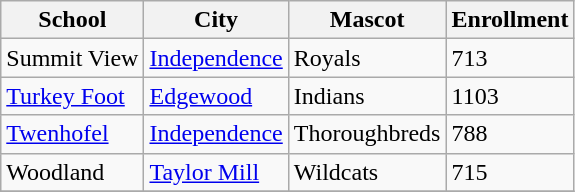<table class="wikitable sortable">
<tr>
<th>School</th>
<th>City</th>
<th>Mascot</th>
<th>Enrollment</th>
</tr>
<tr>
<td>Summit View</td>
<td><a href='#'>Independence</a></td>
<td>Royals</td>
<td>713</td>
</tr>
<tr>
<td><a href='#'>Turkey Foot</a></td>
<td><a href='#'>Edgewood</a></td>
<td>Indians</td>
<td>1103</td>
</tr>
<tr>
<td><a href='#'>Twenhofel</a></td>
<td><a href='#'>Independence</a></td>
<td>Thoroughbreds</td>
<td>788</td>
</tr>
<tr>
<td>Woodland</td>
<td><a href='#'>Taylor Mill</a></td>
<td>Wildcats</td>
<td>715</td>
</tr>
<tr>
</tr>
</table>
